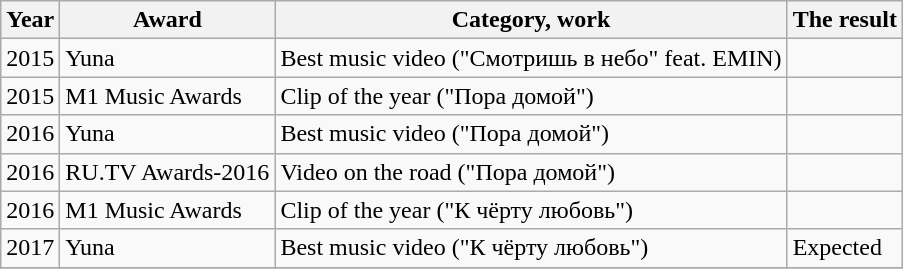<table class="wikitable">
<tr>
<th>Year</th>
<th>Award</th>
<th>Category, work</th>
<th>The result</th>
</tr>
<tr>
<td>2015</td>
<td>Yuna</td>
<td>Best music video ("Смотришь в небо" feat. EMIN)</td>
<td></td>
</tr>
<tr>
<td>2015</td>
<td>M1 Music Awards</td>
<td>Clip of the year ("Пора домой")</td>
<td></td>
</tr>
<tr>
<td>2016</td>
<td>Yuna</td>
<td>Best music video ("Пора домой")</td>
<td></td>
</tr>
<tr>
<td>2016</td>
<td>RU.TV Awards-2016</td>
<td>Video on the road ("Пора домой")</td>
<td></td>
</tr>
<tr>
<td>2016</td>
<td>M1 Music Awards</td>
<td>Clip of the year ("К чёрту любовь")</td>
<td></td>
</tr>
<tr>
<td>2017</td>
<td>Yuna</td>
<td>Best music video ("К чёрту любовь")</td>
<td>Expected</td>
</tr>
<tr>
</tr>
</table>
